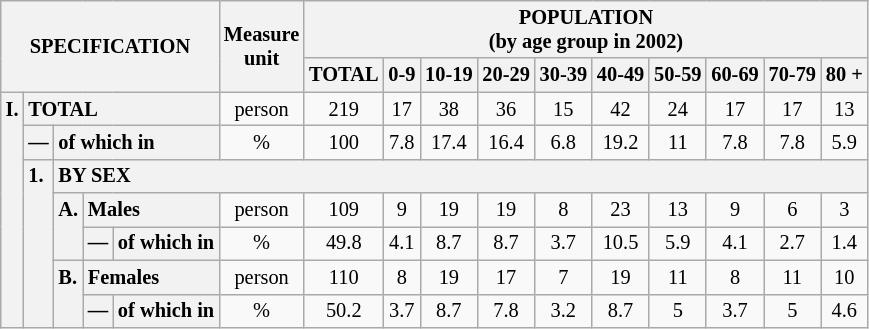<table class="wikitable" style="font-size:85%; text-align:center">
<tr>
<th rowspan="2" colspan="5">SPECIFICATION</th>
<th rowspan="2">Measure<br> unit</th>
<th colspan="10" rowspan="1">POPULATION<br> (by age group in 2002)</th>
</tr>
<tr>
<th>TOTAL</th>
<th>0-9</th>
<th>10-19</th>
<th>20-29</th>
<th>30-39</th>
<th>40-49</th>
<th>50-59</th>
<th>60-69</th>
<th>70-79</th>
<th>80 +</th>
</tr>
<tr>
<th style="text-align:left" valign="top" rowspan="7">I.</th>
<th style="text-align:left" colspan="4">TOTAL</th>
<td>person</td>
<td>219</td>
<td>17</td>
<td>38</td>
<td>36</td>
<td>15</td>
<td>42</td>
<td>24</td>
<td>17</td>
<td>17</td>
<td>13</td>
</tr>
<tr>
<th style="text-align:left" valign="top">—</th>
<th style="text-align:left" colspan="3">of which in</th>
<td>%</td>
<td>100</td>
<td>7.8</td>
<td>17.4</td>
<td>16.4</td>
<td>6.8</td>
<td>19.2</td>
<td>11</td>
<td>7.8</td>
<td>7.8</td>
<td>5.9</td>
</tr>
<tr>
<th style="text-align:left" valign="top" rowspan="5">1.</th>
<th style="text-align:left" colspan="14">BY SEX</th>
</tr>
<tr>
<th style="text-align:left" valign="top" rowspan="2">A.</th>
<th style="text-align:left" colspan="2">Males</th>
<td>person</td>
<td>109</td>
<td>9</td>
<td>19</td>
<td>19</td>
<td>8</td>
<td>23</td>
<td>13</td>
<td>9</td>
<td>6</td>
<td>3</td>
</tr>
<tr>
<th style="text-align:left" valign="top">—</th>
<th style="text-align:left" colspan="1">of which in</th>
<td>%</td>
<td>49.8</td>
<td>4.1</td>
<td>8.7</td>
<td>8.7</td>
<td>3.7</td>
<td>10.5</td>
<td>5.9</td>
<td>4.1</td>
<td>2.7</td>
<td>1.4</td>
</tr>
<tr>
<th style="text-align:left" valign="top" rowspan="2">B.</th>
<th style="text-align:left" colspan="2">Females</th>
<td>person</td>
<td>110</td>
<td>8</td>
<td>19</td>
<td>17</td>
<td>7</td>
<td>19</td>
<td>11</td>
<td>8</td>
<td>11</td>
<td>10</td>
</tr>
<tr>
<th style="text-align:left" valign="top">—</th>
<th style="text-align:left" colspan="1">of which in</th>
<td>%</td>
<td>50.2</td>
<td>3.7</td>
<td>8.7</td>
<td>7.8</td>
<td>3.2</td>
<td>8.7</td>
<td>5</td>
<td>3.7</td>
<td>5</td>
<td>4.6</td>
</tr>
</table>
